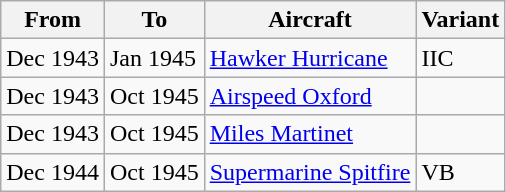<table class="wikitable">
<tr>
<th>From</th>
<th>To</th>
<th>Aircraft</th>
<th>Variant</th>
</tr>
<tr>
<td>Dec 1943</td>
<td>Jan 1945</td>
<td><a href='#'>Hawker Hurricane</a></td>
<td>IIC</td>
</tr>
<tr>
<td>Dec 1943</td>
<td>Oct 1945</td>
<td><a href='#'>Airspeed Oxford</a></td>
<td></td>
</tr>
<tr>
<td>Dec 1943</td>
<td>Oct 1945</td>
<td><a href='#'>Miles Martinet</a></td>
<td></td>
</tr>
<tr>
<td>Dec 1944</td>
<td>Oct 1945</td>
<td><a href='#'>Supermarine Spitfire</a></td>
<td>VB</td>
</tr>
</table>
